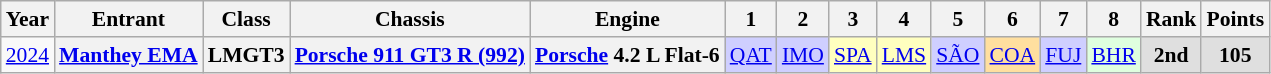<table class="wikitable" style="text-align:center; font-size:90%">
<tr>
<th>Year</th>
<th>Entrant</th>
<th>Class</th>
<th>Chassis</th>
<th>Engine</th>
<th>1</th>
<th>2</th>
<th>3</th>
<th>4</th>
<th>5</th>
<th>6</th>
<th>7</th>
<th>8</th>
<th>Rank</th>
<th>Points</th>
</tr>
<tr>
<td><a href='#'>2024</a></td>
<th><a href='#'>Manthey EMA</a></th>
<th>LMGT3</th>
<th><a href='#'>Porsche 911 GT3 R (992)</a></th>
<th><a href='#'>Porsche</a> 4.2 L Flat-6</th>
<td style="background:#CFCFFF;"><a href='#'>QAT</a><br></td>
<td style="background:#CFCFFF;"><a href='#'>IMO</a><br></td>
<td style="background:#ffffbf;"><a href='#'>SPA</a><br></td>
<td style="background:#ffffbf;"><a href='#'>LMS</a><br></td>
<td style="background:#CFCFFF;"><a href='#'>SÃO</a><br></td>
<td style="background:#ffdf9f;"><a href='#'>COA</a><br></td>
<td style="background:#CFCFFF;"><a href='#'>FUJ</a><br></td>
<td style="background:#dfffdf;"><a href='#'>BHR</a><br></td>
<th style="background:#dfdfdf;">2nd</th>
<th style="background:#dfdfdf;">105</th>
</tr>
</table>
